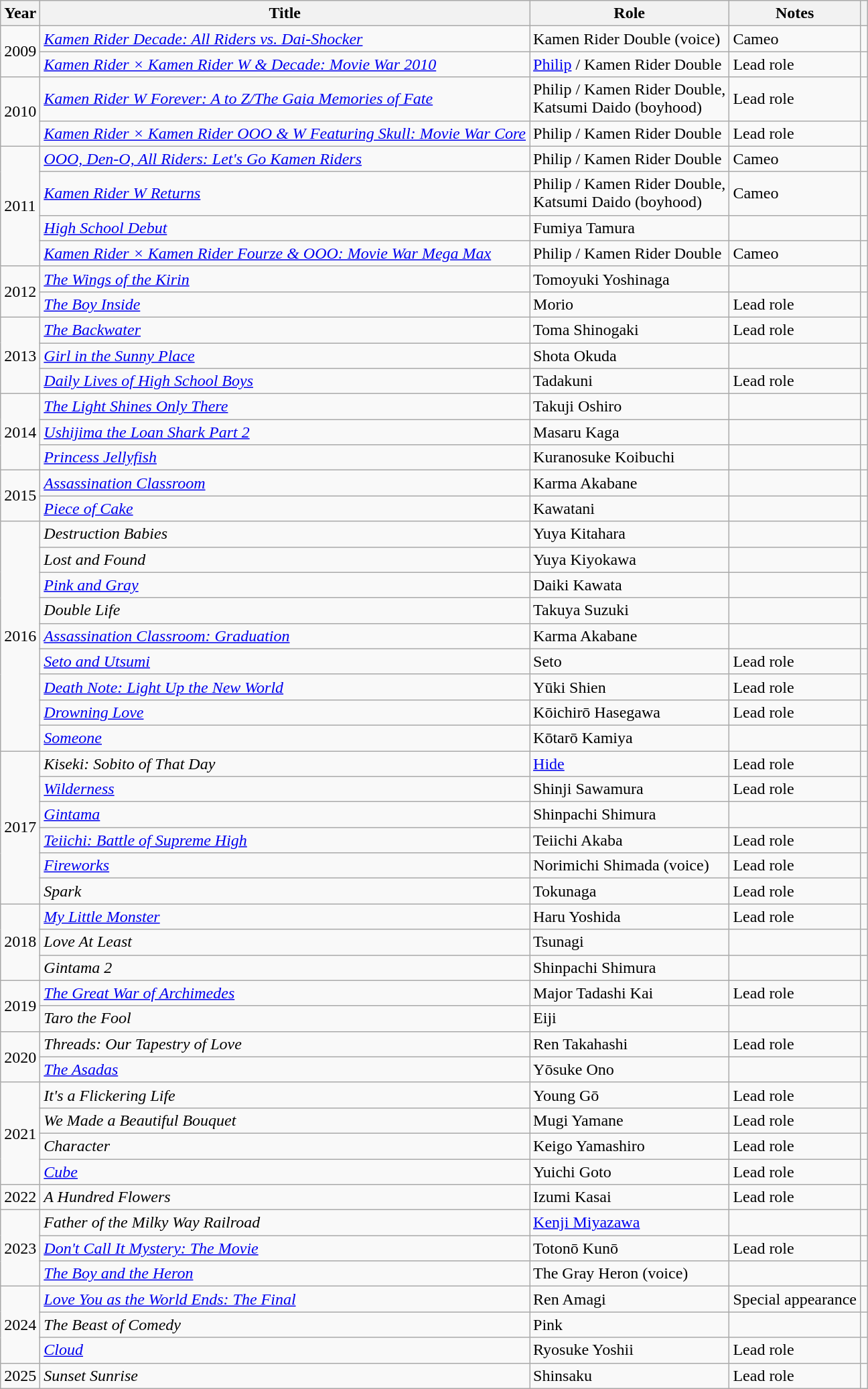<table class="wikitable sortable">
<tr>
<th>Year</th>
<th>Title</th>
<th>Role</th>
<th class="unsortable">Notes</th>
<th class="unsortable"></th>
</tr>
<tr>
<td rowspan="2">2009</td>
<td><em><a href='#'>Kamen Rider Decade: All Riders vs. Dai-Shocker</a></em></td>
<td>Kamen Rider Double (voice)</td>
<td>Cameo</td>
<td></td>
</tr>
<tr>
<td><em><a href='#'>Kamen Rider × Kamen Rider W & Decade: Movie War 2010</a></em></td>
<td><a href='#'>Philip</a> / Kamen Rider Double</td>
<td>Lead role</td>
<td></td>
</tr>
<tr>
<td rowspan="2">2010</td>
<td><em><a href='#'>Kamen Rider W Forever: A to Z/The Gaia Memories of Fate</a></em></td>
<td>Philip / Kamen Rider Double,<br>Katsumi Daido (boyhood)</td>
<td>Lead role</td>
<td></td>
</tr>
<tr>
<td><em><a href='#'>Kamen Rider × Kamen Rider OOO & W Featuring Skull: Movie War Core</a></em></td>
<td>Philip / Kamen Rider Double</td>
<td>Lead role</td>
<td></td>
</tr>
<tr>
<td rowspan="4">2011</td>
<td><em><a href='#'>OOO, Den-O, All Riders: Let's Go Kamen Riders</a></em></td>
<td>Philip / Kamen Rider Double</td>
<td>Cameo</td>
<td></td>
</tr>
<tr>
<td><em><a href='#'>Kamen Rider W Returns</a></em></td>
<td>Philip / Kamen Rider Double,<br> Katsumi Daido (boyhood)</td>
<td>Cameo</td>
<td></td>
</tr>
<tr>
<td><em><a href='#'>High School Debut</a></em></td>
<td>Fumiya Tamura</td>
<td></td>
<td></td>
</tr>
<tr>
<td><em><a href='#'>Kamen Rider × Kamen Rider Fourze & OOO: Movie War Mega Max</a></em></td>
<td>Philip / Kamen Rider Double</td>
<td>Cameo</td>
<td></td>
</tr>
<tr>
<td rowspan="2">2012</td>
<td><em><a href='#'>The Wings of the Kirin</a></em></td>
<td>Tomoyuki Yoshinaga</td>
<td></td>
<td></td>
</tr>
<tr>
<td><em><a href='#'>The Boy Inside</a></em></td>
<td>Morio</td>
<td>Lead role</td>
<td></td>
</tr>
<tr>
<td rowspan="3">2013</td>
<td><em><a href='#'>The Backwater</a></em></td>
<td>Toma Shinogaki</td>
<td>Lead role</td>
<td></td>
</tr>
<tr>
<td><em><a href='#'>Girl in the Sunny Place</a></em></td>
<td>Shota Okuda</td>
<td></td>
<td></td>
</tr>
<tr>
<td><em><a href='#'>Daily Lives of High School Boys</a></em></td>
<td>Tadakuni</td>
<td>Lead role</td>
<td></td>
</tr>
<tr>
<td rowspan="3">2014</td>
<td><em><a href='#'>The Light Shines Only There</a></em></td>
<td>Takuji Oshiro</td>
<td></td>
<td></td>
</tr>
<tr>
<td><em><a href='#'>Ushijima the Loan Shark Part 2</a></em></td>
<td>Masaru Kaga</td>
<td></td>
<td></td>
</tr>
<tr>
<td><em><a href='#'>Princess Jellyfish</a></em></td>
<td>Kuranosuke Koibuchi</td>
<td></td>
<td></td>
</tr>
<tr>
<td rowspan="2">2015</td>
<td><em><a href='#'>Assassination Classroom</a></em></td>
<td>Karma Akabane</td>
<td></td>
<td></td>
</tr>
<tr>
<td><em><a href='#'>Piece of Cake</a></em></td>
<td>Kawatani</td>
<td></td>
<td></td>
</tr>
<tr>
<td rowspan="9">2016</td>
<td><em>Destruction Babies</em></td>
<td>Yuya Kitahara</td>
<td></td>
<td></td>
</tr>
<tr>
<td><em>Lost and Found</em></td>
<td>Yuya Kiyokawa</td>
<td></td>
<td></td>
</tr>
<tr>
<td><em><a href='#'>Pink and Gray</a></em></td>
<td>Daiki Kawata</td>
<td></td>
<td></td>
</tr>
<tr>
<td><em>Double Life</em></td>
<td>Takuya Suzuki</td>
<td></td>
<td></td>
</tr>
<tr>
<td><em><a href='#'>Assassination Classroom: Graduation</a></em></td>
<td>Karma Akabane</td>
<td></td>
<td></td>
</tr>
<tr>
<td><em><a href='#'>Seto and Utsumi</a></em></td>
<td>Seto</td>
<td>Lead role</td>
<td></td>
</tr>
<tr>
<td><em><a href='#'>Death Note: Light Up the New World</a></em></td>
<td>Yūki Shien</td>
<td>Lead role</td>
<td></td>
</tr>
<tr>
<td><em><a href='#'>Drowning Love</a></em></td>
<td>Kōichirō Hasegawa</td>
<td>Lead role</td>
<td></td>
</tr>
<tr>
<td><em><a href='#'>Someone</a></em></td>
<td>Kōtarō Kamiya</td>
<td></td>
<td></td>
</tr>
<tr>
<td rowspan="6">2017</td>
<td><em>Kiseki: Sobito of That Day</em></td>
<td><a href='#'>Hide</a></td>
<td>Lead role</td>
<td></td>
</tr>
<tr>
<td><em><a href='#'>Wilderness</a></em></td>
<td>Shinji Sawamura</td>
<td>Lead role</td>
<td></td>
</tr>
<tr>
<td><em><a href='#'>Gintama</a></em></td>
<td>Shinpachi Shimura</td>
<td></td>
<td></td>
</tr>
<tr>
<td><em><a href='#'>Teiichi: Battle of Supreme High</a></em></td>
<td>Teiichi Akaba</td>
<td>Lead role</td>
<td></td>
</tr>
<tr>
<td><em><a href='#'>Fireworks</a></em></td>
<td>Norimichi Shimada (voice)</td>
<td>Lead role</td>
<td></td>
</tr>
<tr>
<td><em>Spark</em></td>
<td>Tokunaga</td>
<td>Lead role</td>
<td></td>
</tr>
<tr>
<td rowspan="3">2018</td>
<td><em><a href='#'>My Little Monster</a></em></td>
<td>Haru Yoshida</td>
<td>Lead role</td>
<td></td>
</tr>
<tr>
<td><em>Love At Least</em></td>
<td>Tsunagi</td>
<td></td>
<td></td>
</tr>
<tr>
<td><em>Gintama 2</em></td>
<td>Shinpachi Shimura</td>
<td></td>
<td></td>
</tr>
<tr>
<td rowspan="2">2019</td>
<td><em><a href='#'>The Great War of Archimedes</a></em></td>
<td>Major Tadashi Kai</td>
<td>Lead role</td>
<td></td>
</tr>
<tr>
<td><em>Taro the Fool</em></td>
<td>Eiji</td>
<td></td>
<td></td>
</tr>
<tr>
<td rowspan="2">2020</td>
<td><em>Threads: Our Tapestry of Love</em></td>
<td>Ren Takahashi</td>
<td>Lead role</td>
<td></td>
</tr>
<tr>
<td><em><a href='#'>The Asadas</a></em></td>
<td>Yōsuke Ono</td>
<td></td>
<td></td>
</tr>
<tr>
<td rowspan="4">2021</td>
<td><em>It's a Flickering Life</em></td>
<td>Young Gō</td>
<td>Lead role</td>
<td></td>
</tr>
<tr>
<td><em>We Made a Beautiful Bouquet</em></td>
<td>Mugi Yamane</td>
<td>Lead role</td>
<td></td>
</tr>
<tr>
<td><em>Character</em></td>
<td>Keigo Yamashiro</td>
<td>Lead role</td>
<td></td>
</tr>
<tr>
<td><em><a href='#'>Cube</a></em></td>
<td>Yuichi Goto</td>
<td>Lead role</td>
<td></td>
</tr>
<tr>
<td>2022</td>
<td><em>A Hundred Flowers</em></td>
<td>Izumi Kasai</td>
<td>Lead role</td>
<td></td>
</tr>
<tr>
<td rowspan=3>2023</td>
<td><em>Father of the Milky Way Railroad</em></td>
<td><a href='#'>Kenji Miyazawa</a></td>
<td></td>
<td></td>
</tr>
<tr>
<td><em><a href='#'>Don't Call It Mystery: The Movie</a></em></td>
<td>Totonō Kunō</td>
<td>Lead role</td>
<td></td>
</tr>
<tr>
<td><em><a href='#'>The Boy and the Heron</a></em></td>
<td>The Gray Heron (voice)</td>
<td></td>
<td></td>
</tr>
<tr>
<td rowspan=3>2024</td>
<td><em><a href='#'>Love You as the World Ends: The Final</a></em></td>
<td>Ren Amagi</td>
<td>Special appearance</td>
<td></td>
</tr>
<tr>
<td><em>The Beast of Comedy</em></td>
<td>Pink</td>
<td></td>
<td></td>
</tr>
<tr>
<td><em><a href='#'>Cloud</a></em></td>
<td>Ryosuke Yoshii</td>
<td>Lead role</td>
<td></td>
</tr>
<tr>
<td>2025</td>
<td><em>Sunset Sunrise</em></td>
<td>Shinsaku</td>
<td>Lead role</td>
<td></td>
</tr>
</table>
